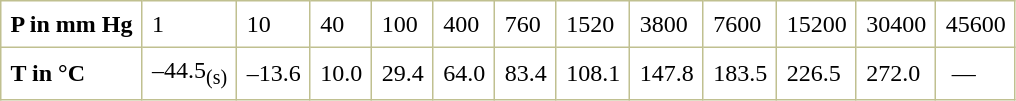<table border="1" cellspacing="0" cellpadding="6" style="margin: 0 0 0 0.5em; background: white; border-collapse: collapse; border-color: #C0C090;">
<tr>
<td><strong>P in mm Hg</strong></td>
<td>1</td>
<td>10</td>
<td>40</td>
<td>100</td>
<td>400</td>
<td>760</td>
<td>1520</td>
<td>3800</td>
<td>7600</td>
<td>15200</td>
<td>30400</td>
<td>45600</td>
</tr>
<tr>
<td><strong>T in °C</strong></td>
<td>–44.5<sub>(s)</sub></td>
<td>–13.6</td>
<td>10.0</td>
<td>29.4</td>
<td>64.0</td>
<td>83.4</td>
<td>108.1</td>
<td>147.8</td>
<td>183.5</td>
<td>226.5</td>
<td>272.0</td>
<td> —</td>
</tr>
</table>
